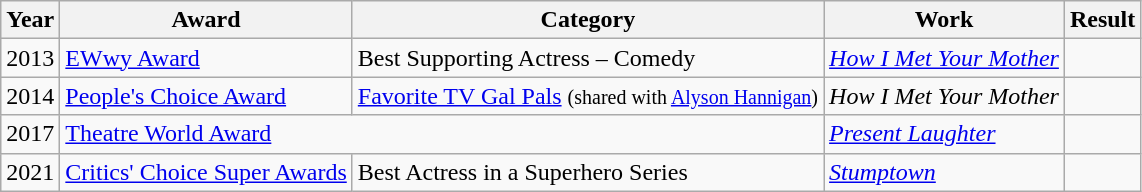<table class="wikitable">
<tr style="text-align:center;">
<th>Year</th>
<th>Award</th>
<th>Category</th>
<th>Work</th>
<th>Result</th>
</tr>
<tr>
<td>2013</td>
<td><a href='#'>EWwy Award</a></td>
<td>Best Supporting Actress – Comedy</td>
<td><em><a href='#'>How I Met Your Mother</a></em></td>
<td></td>
</tr>
<tr>
<td>2014</td>
<td><a href='#'>People's Choice Award</a></td>
<td><a href='#'>Favorite TV Gal Pals</a> <small>(shared with <a href='#'>Alyson Hannigan</a>)</small></td>
<td><em>How I Met Your Mother</em></td>
<td></td>
</tr>
<tr>
<td>2017</td>
<td colspan="2"><a href='#'>Theatre World Award</a></td>
<td><em><a href='#'>Present Laughter</a></em></td>
<td></td>
</tr>
<tr>
<td>2021</td>
<td><a href='#'>Critics' Choice Super Awards</a></td>
<td>Best Actress in a Superhero Series</td>
<td><em><a href='#'>Stumptown</a></em></td>
<td></td>
</tr>
</table>
